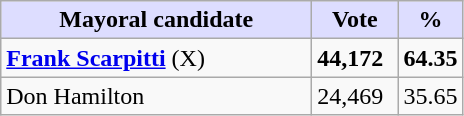<table class="wikitable">
<tr>
<th style="background:#ddf; width:200px;">Mayoral candidate</th>
<th style="background:#ddf; width:50px;">Vote</th>
<th style="background:#ddf; width:30px;">%</th>
</tr>
<tr>
<td><strong><a href='#'>Frank Scarpitti</a></strong> (X)</td>
<td><strong>44,172</strong></td>
<td><strong>64.35</strong></td>
</tr>
<tr>
<td>Don Hamilton</td>
<td>24,469</td>
<td>35.65</td>
</tr>
</table>
